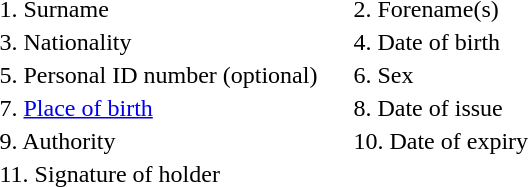<table>
<tr>
<td>1. Surname</td>
<td>2. Forename(s)</td>
</tr>
<tr>
<td>3. Nationality</td>
<td>4. Date of birth</td>
</tr>
<tr>
<td>5. Personal ID number (optional)     </td>
<td>6. Sex</td>
</tr>
<tr>
<td>7. <a href='#'>Place of birth</a></td>
<td>8. Date of issue</td>
</tr>
<tr>
<td>9. Authority</td>
<td>10. Date of expiry</td>
</tr>
<tr>
<td>11. Signature of holder</td>
</tr>
</table>
